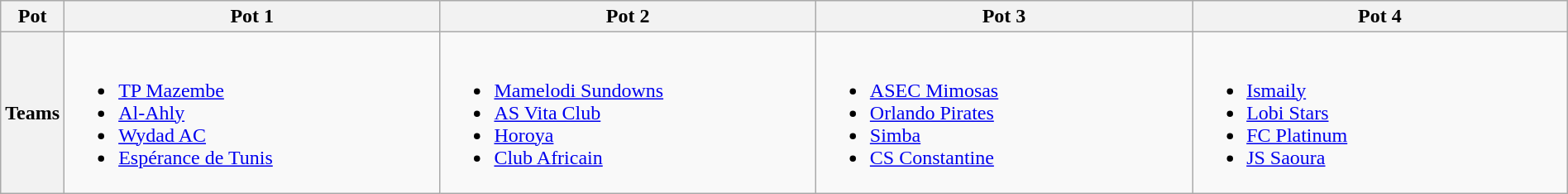<table class="wikitable" style="width:100%;">
<tr>
<th>Pot</th>
<th width=25%>Pot 1</th>
<th width=25%>Pot 2</th>
<th width=25%>Pot 3</th>
<th width=25%>Pot 4</th>
</tr>
<tr>
<th>Teams</th>
<td valign=top><br><ul><li> <a href='#'>TP Mazembe</a> </li><li> <a href='#'>Al-Ahly</a> </li><li> <a href='#'>Wydad AC</a> </li><li> <a href='#'>Espérance de Tunis</a> </li></ul></td>
<td valign=top><br><ul><li> <a href='#'>Mamelodi Sundowns</a> </li><li> <a href='#'>AS Vita Club</a> </li><li> <a href='#'>Horoya</a> </li><li> <a href='#'>Club Africain</a> </li></ul></td>
<td valign=top><br><ul><li> <a href='#'>ASEC Mimosas</a> </li><li> <a href='#'>Orlando Pirates</a> </li><li> <a href='#'>Simba</a></li><li> <a href='#'>CS Constantine</a></li></ul></td>
<td valign=top><br><ul><li> <a href='#'>Ismaily</a></li><li> <a href='#'>Lobi Stars</a></li><li> <a href='#'>FC Platinum</a></li><li> <a href='#'>JS Saoura</a></li></ul></td>
</tr>
</table>
